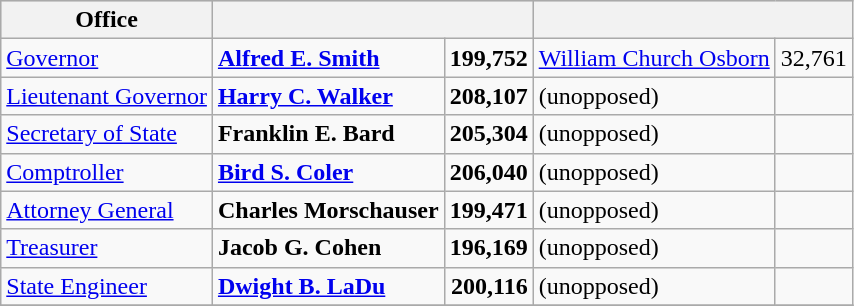<table class=wikitable>
<tr bgcolor=lightgrey>
<th>Office</th>
<th colspan="2"></th>
<th colspan="2"></th>
</tr>
<tr>
<td><a href='#'>Governor</a></td>
<td><strong><a href='#'>Alfred E. Smith</a></strong></td>
<td align="right"><strong>199,752</strong></td>
<td><a href='#'>William Church Osborn</a></td>
<td align="right">32,761</td>
</tr>
<tr>
<td><a href='#'>Lieutenant Governor</a></td>
<td><strong><a href='#'>Harry C. Walker</a></strong></td>
<td align="right"><strong>208,107</strong></td>
<td>(unopposed)</td>
<td align="right"></td>
</tr>
<tr>
<td><a href='#'>Secretary of State</a></td>
<td><strong>Franklin E. Bard</strong></td>
<td align="right"><strong>205,304</strong></td>
<td>(unopposed)</td>
<td align="right"></td>
</tr>
<tr>
<td><a href='#'>Comptroller</a></td>
<td><strong><a href='#'>Bird S. Coler</a></strong></td>
<td align="right"><strong>206,040</strong></td>
<td>(unopposed)</td>
<td align="right"></td>
</tr>
<tr>
<td><a href='#'>Attorney General</a></td>
<td><strong>Charles Morschauser</strong></td>
<td align="right"><strong>199,471</strong></td>
<td>(unopposed)</td>
<td align="right"></td>
</tr>
<tr>
<td><a href='#'>Treasurer</a></td>
<td><strong>Jacob G. Cohen</strong></td>
<td align="right"><strong>196,169</strong></td>
<td>(unopposed)</td>
<td align="right"></td>
</tr>
<tr>
<td><a href='#'>State Engineer</a></td>
<td><strong><a href='#'>Dwight B. LaDu</a></strong></td>
<td align="right"><strong>200,116</strong></td>
<td>(unopposed)</td>
<td align="right"></td>
</tr>
<tr>
</tr>
</table>
